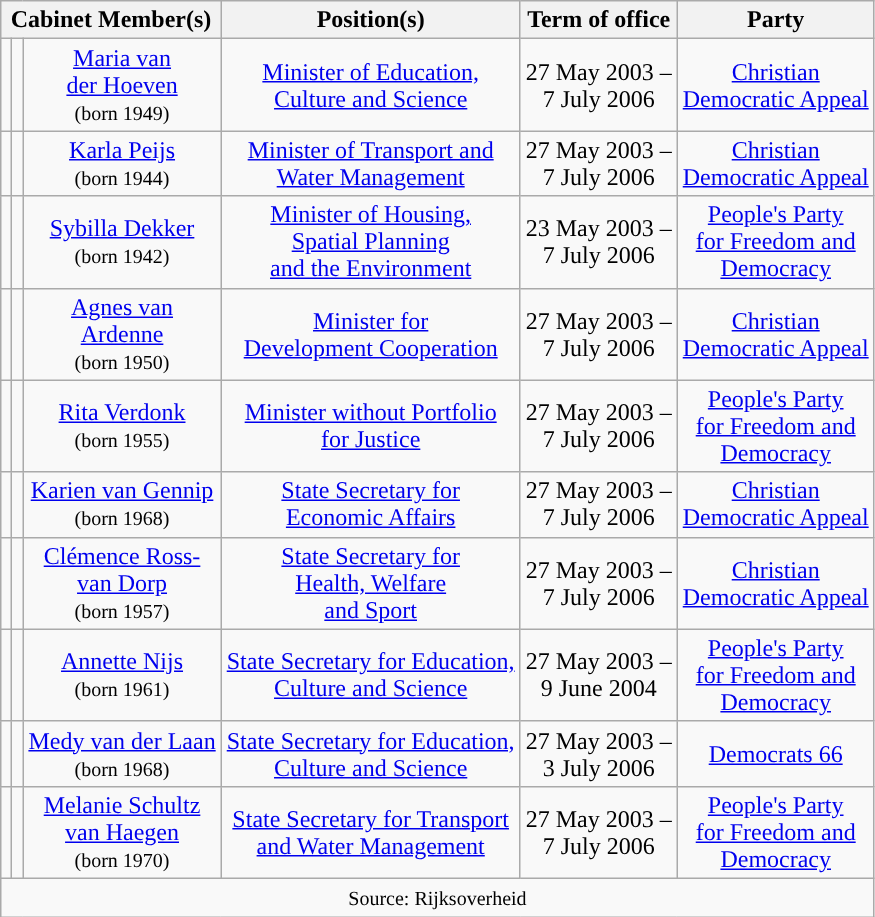<table class="wikitable" style="text-align:center">
<tr>
<th colspan=3>Cabinet Member(s)</th>
<th>Position(s)</th>
<th>Term of office</th>
<th>Party</th>
</tr>
<tr>
<td style="background:"></td>
<td></td>
<td><a href='#'>Maria van <br> der Hoeven</a> <br> <small>(born 1949)</small></td>
<td><a href='#'>Minister of Education, <br> Culture and Science</a></td>
<td>27 May 2003 – <br> 7 July 2006</td>
<td><a href='#'>Christian <br> Democratic Appeal</a></td>
</tr>
<tr>
<td style="background:"></td>
<td></td>
<td><a href='#'>Karla Peijs</a> <br> <small>(born 1944)</small></td>
<td><a href='#'>Minister of Transport and <br> Water Management</a></td>
<td>27 May 2003 – <br> 7 July 2006</td>
<td><a href='#'>Christian <br> Democratic Appeal</a></td>
</tr>
<tr>
<td style="background:"></td>
<td></td>
<td><a href='#'>Sybilla Dekker</a> <br> <small>(born 1942)</small></td>
<td><a href='#'>Minister of Housing, <br> Spatial Planning <br> and the Environment</a></td>
<td>23 May 2003 – <br> 7 July 2006</td>
<td><a href='#'>People's Party <br> for Freedom and <br> Democracy</a></td>
</tr>
<tr>
<td style="background:"></td>
<td></td>
<td><a href='#'>Agnes van <br> Ardenne</a> <br> <small>(born 1950)</small></td>
<td><a href='#'>Minister for <br> Development Cooperation</a></td>
<td>27 May 2003 – <br> 7 July 2006</td>
<td><a href='#'>Christian <br> Democratic Appeal</a></td>
</tr>
<tr>
<td style="background:"></td>
<td></td>
<td><a href='#'>Rita Verdonk</a> <br> <small>(born 1955)</small></td>
<td><a href='#'>Minister without Portfolio <br> for Justice</a></td>
<td>27 May 2003 – <br> 7 July 2006</td>
<td><a href='#'>People's Party <br> for Freedom and <br> Democracy</a></td>
</tr>
<tr>
<td style="background:"></td>
<td></td>
<td><a href='#'>Karien van Gennip</a> <br> <small>(born 1968)</small></td>
<td><a href='#'>State Secretary for <br> Economic Affairs</a></td>
<td>27 May 2003 – <br> 7 July 2006</td>
<td><a href='#'>Christian <br> Democratic Appeal</a></td>
</tr>
<tr>
<td style="background:"></td>
<td></td>
<td><a href='#'>Clémence Ross-<br>van Dorp</a> <br> <small>(born 1957)</small></td>
<td><a href='#'>State Secretary for <br> Health, Welfare <br> and Sport</a></td>
<td>27 May 2003 – <br> 7 July 2006</td>
<td><a href='#'>Christian <br> Democratic Appeal</a></td>
</tr>
<tr>
<td style="background:"></td>
<td></td>
<td><a href='#'>Annette Nijs</a> <br> <small>(born 1961)</small></td>
<td><a href='#'>State Secretary for Education, <br> Culture and Science</a></td>
<td>27 May 2003 – <br> 9 June 2004</td>
<td><a href='#'>People's Party <br> for Freedom and <br> Democracy</a></td>
</tr>
<tr>
<td style="background:"></td>
<td></td>
<td><a href='#'>Medy van der Laan</a> <br> <small>(born 1968)</small></td>
<td><a href='#'>State Secretary for Education, <br> Culture and Science</a></td>
<td>27 May 2003 – <br> 3 July 2006</td>
<td><a href='#'>Democrats 66</a></td>
</tr>
<tr>
<td style="background:"></td>
<td></td>
<td><a href='#'>Melanie Schultz <br> van Haegen</a> <br> <small>(born 1970)</small></td>
<td><a href='#'>State Secretary for Transport <br> and Water Management</a></td>
<td>27 May 2003 – <br> 7 July 2006</td>
<td><a href='#'>People's Party <br> for Freedom and <br> Democracy</a></td>
</tr>
<tr>
<td colspan=9><small>Source:   Rijksoverheid</small></td>
</tr>
</table>
